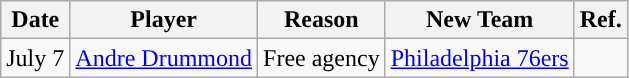<table class="wikitable sortable sortable" style="text-align: center">
<tr>
<th>Date</th>
<th>Player</th>
<th>Reason</th>
<th>New Team</th>
<th>Ref.</th>
</tr>
<tr>
<td>July 7</td>
<td><a href='#'>Andre Drummond</a></td>
<td>Free agency</td>
<td><a href='#'>Philadelphia 76ers</a></td>
<td></td>
</tr>
</table>
